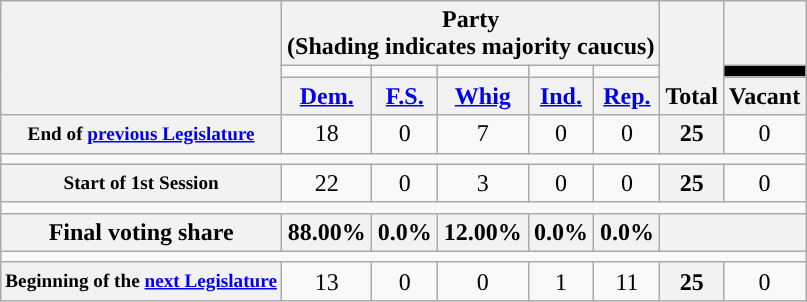<table class=wikitable style="text-align:center">
<tr style="vertical-align:bottom;">
<th rowspan=3></th>
<th colspan=5>Party <div>(Shading indicates majority caucus)</div></th>
<th rowspan=3>Total</th>
<th></th>
</tr>
<tr style="height:5px">
<td style="background-color:"></td>
<td style="background-color:"></td>
<td style="background-color:"></td>
<td style="background-color:"></td>
<td style="background-color:"></td>
<td style="background:black;"></td>
</tr>
<tr>
<th><a href='#'>Dem.</a></th>
<th><a href='#'>F.S.</a></th>
<th><a href='#'>Whig</a></th>
<th><a href='#'>Ind.</a></th>
<th><a href='#'>Rep.</a></th>
<th>Vacant</th>
</tr>
<tr>
<th style="font-size:80%;">End of <a href='#'>previous Legislature</a></th>
<td>18</td>
<td>0</td>
<td>7</td>
<td>0</td>
<td>0</td>
<th>25</th>
<td>0</td>
</tr>
<tr>
<td colspan=8></td>
</tr>
<tr>
<th style="font-size:80%;">Start of 1st Session</th>
<td>22</td>
<td>0</td>
<td>3</td>
<td>0</td>
<td>0</td>
<th>25</th>
<td>0</td>
</tr>
<tr>
<td colspan=8></td>
</tr>
<tr>
<th>Final voting share</th>
<th>88.00%</th>
<th>0.0%</th>
<th>12.00%</th>
<th>0.0%</th>
<th>0.0%</th>
<th colspan=2></th>
</tr>
<tr>
<td colspan=8></td>
</tr>
<tr>
<th style="font-size:80%;">Beginning of the <a href='#'>next Legislature</a></th>
<td>13</td>
<td>0</td>
<td>0</td>
<td>1</td>
<td>11</td>
<th>25</th>
<td>0</td>
</tr>
</table>
